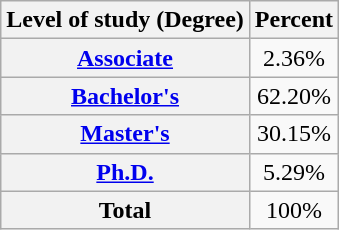<table class="wikitable" style="text-align:center">
<tr>
<th>Level of study (Degree)</th>
<th>Percent</th>
</tr>
<tr>
<th><a href='#'>Associate</a></th>
<td>2.36%</td>
</tr>
<tr>
<th><a href='#'>Bachelor's</a></th>
<td>62.20%</td>
</tr>
<tr>
<th><a href='#'>Master's</a></th>
<td>30.15%</td>
</tr>
<tr>
<th><a href='#'>Ph.D.</a></th>
<td>5.29%</td>
</tr>
<tr>
<th>Total</th>
<td>100%</td>
</tr>
</table>
